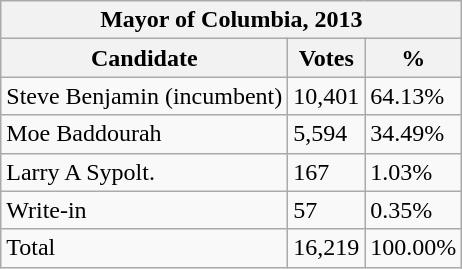<table class="wikitable">
<tr>
<th colspan="3">Mayor of Columbia, 2013</th>
</tr>
<tr>
<th>Candidate</th>
<th>Votes</th>
<th>%</th>
</tr>
<tr>
<td>Steve Benjamin (incumbent)</td>
<td>10,401</td>
<td>64.13%</td>
</tr>
<tr>
<td>Moe Baddourah</td>
<td>5,594</td>
<td>34.49%</td>
</tr>
<tr>
<td>Larry A Sypolt.</td>
<td>167</td>
<td>1.03%</td>
</tr>
<tr>
<td>Write-in</td>
<td>57</td>
<td>0.35%</td>
</tr>
<tr>
<td>Total</td>
<td>16,219</td>
<td>100.00%</td>
</tr>
</table>
